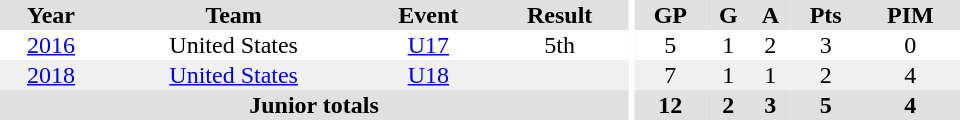<table border="0" cellpadding="1" cellspacing="0" ID="Table3" style="text-align:center; width:40em;">
<tr bgcolor="#e0e0e0">
<th>Year</th>
<th>Team</th>
<th>Event</th>
<th>Result</th>
<th rowspan="99" bgcolor="#ffffff"></th>
<th>GP</th>
<th>G</th>
<th>A</th>
<th>Pts</th>
<th>PIM</th>
</tr>
<tr>
<td><a href='#'>2016</a></td>
<td>United States</td>
<td><a href='#'>U17</a></td>
<td>5th</td>
<td>5</td>
<td>1</td>
<td>2</td>
<td>3</td>
<td>0</td>
</tr>
<tr bgcolor="#f0f0f0">
<td><a href='#'>2018</a></td>
<td><a href='#'>United States</a></td>
<td><a href='#'>U18</a></td>
<td></td>
<td>7</td>
<td>1</td>
<td>1</td>
<td>2</td>
<td>4</td>
</tr>
<tr bgcolor="#e0e0e0">
<th colspan="4">Junior totals</th>
<th>12</th>
<th>2</th>
<th>3</th>
<th>5</th>
<th>4</th>
</tr>
</table>
